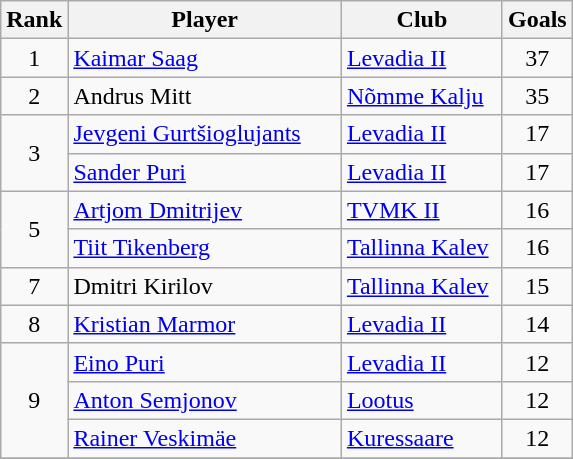<table class="wikitable" style="text-align:center">
<tr>
<th>Rank</th>
<th width=175px>Player</th>
<th width=100px>Club</th>
<th>Goals</th>
</tr>
<tr>
<td rowspan=1>1</td>
<td align="left"> <a href='#'>Kaimar Saag</a></td>
<td align="left"><a href='#'>Levadia II</a></td>
<td>37</td>
</tr>
<tr>
<td rowspan=1>2</td>
<td align="left"> Andrus Mitt</td>
<td align="left"><a href='#'>Nõmme Kalju</a></td>
<td>35</td>
</tr>
<tr>
<td rowspan=2>3</td>
<td align="left"> <a href='#'>Jevgeni Gurtšioglujants</a></td>
<td align="left"><a href='#'>Levadia II</a></td>
<td>17</td>
</tr>
<tr>
<td align="left"> <a href='#'>Sander Puri</a></td>
<td align="left"><a href='#'>Levadia II</a></td>
<td>17</td>
</tr>
<tr>
<td rowspan=2>5</td>
<td align="left"> <a href='#'>Artjom Dmitrijev</a></td>
<td align="left"><a href='#'>TVMK II</a></td>
<td>16</td>
</tr>
<tr>
<td align="left"> <a href='#'>Tiit Tikenberg</a></td>
<td align="left"><a href='#'>Tallinna Kalev</a></td>
<td>16</td>
</tr>
<tr>
<td rowspan=1>7</td>
<td align="left"> Dmitri Kirilov</td>
<td align="left"><a href='#'>Tallinna Kalev</a></td>
<td>15</td>
</tr>
<tr>
<td rowspan=1>8</td>
<td align="left"> <a href='#'>Kristian Marmor</a></td>
<td align="left"><a href='#'>Levadia II</a></td>
<td>14</td>
</tr>
<tr>
<td rowspan=3>9</td>
<td align="left"> <a href='#'>Eino Puri</a></td>
<td align="left"><a href='#'>Levadia II</a></td>
<td>12</td>
</tr>
<tr>
<td align="left"> <a href='#'>Anton Semjonov</a></td>
<td align="left"><a href='#'>Lootus</a></td>
<td>12</td>
</tr>
<tr>
<td align="left"> <a href='#'>Rainer Veskimäe</a></td>
<td align="left"><a href='#'>Kuressaare</a></td>
<td>12</td>
</tr>
<tr>
</tr>
</table>
